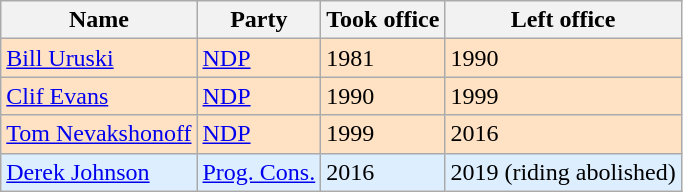<table class="wikitable">
<tr>
<th>Name</th>
<th>Party</th>
<th>Took office</th>
<th>Left office</th>
</tr>
<tr bgcolor=#FFE1C4>
<td><a href='#'>Bill Uruski</a></td>
<td><a href='#'>NDP</a></td>
<td>1981</td>
<td>1990</td>
</tr>
<tr bgcolor=#FFE1C4>
<td><a href='#'>Clif Evans</a></td>
<td><a href='#'>NDP</a></td>
<td>1990</td>
<td>1999</td>
</tr>
<tr bgcolor=#FFE1C4>
<td><a href='#'>Tom Nevakshonoff</a></td>
<td><a href='#'>NDP</a></td>
<td>1999</td>
<td>2016</td>
</tr>
<tr bgcolor=#DDEEFF>
<td><a href='#'>Derek Johnson</a></td>
<td><a href='#'>Prog. Cons.</a></td>
<td>2016</td>
<td>2019 (riding abolished)</td>
</tr>
</table>
